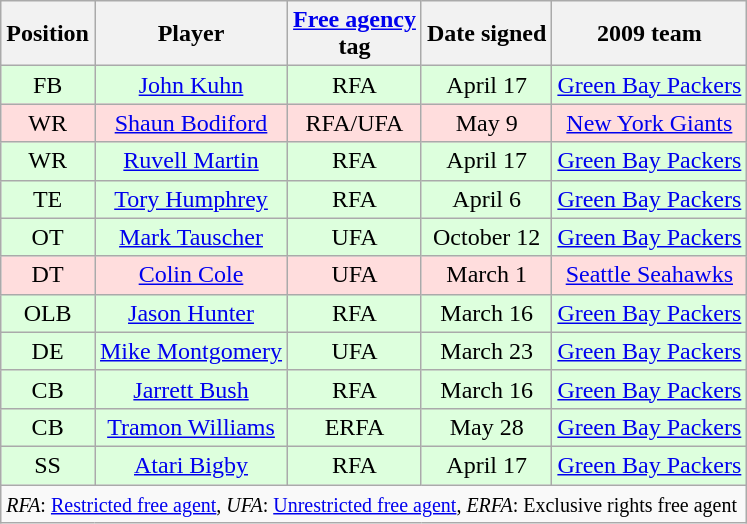<table class="wikitable">
<tr>
<th>Position</th>
<th>Player</th>
<th><a href='#'>Free agency</a><br>tag</th>
<th>Date signed</th>
<th>2009 team</th>
</tr>
<tr style="background:#dfd; text-align:center;">
<td>FB</td>
<td><a href='#'>John Kuhn</a></td>
<td>RFA</td>
<td>April 17</td>
<td><a href='#'>Green Bay Packers</a></td>
</tr>
<tr style="background:#fdd; text-align:center;">
<td>WR</td>
<td><a href='#'>Shaun Bodiford</a></td>
<td>RFA/UFA</td>
<td>May 9</td>
<td><a href='#'>New York Giants</a></td>
</tr>
<tr style="background:#dfd; text-align:center;">
<td>WR</td>
<td><a href='#'>Ruvell Martin</a></td>
<td>RFA</td>
<td>April 17</td>
<td><a href='#'>Green Bay Packers</a></td>
</tr>
<tr style="background:#dfd; text-align:center;">
<td>TE</td>
<td><a href='#'>Tory Humphrey</a></td>
<td>RFA</td>
<td>April 6</td>
<td><a href='#'>Green Bay Packers</a></td>
</tr>
<tr style="background:#dfd; text-align:center;">
<td>OT</td>
<td><a href='#'>Mark Tauscher</a></td>
<td>UFA</td>
<td>October 12</td>
<td><a href='#'>Green Bay Packers</a></td>
</tr>
<tr style="background:#fdd; text-align:center;">
<td>DT</td>
<td><a href='#'>Colin Cole</a></td>
<td>UFA</td>
<td>March 1</td>
<td><a href='#'>Seattle Seahawks</a></td>
</tr>
<tr style="background:#dfd; text-align:center;">
<td>OLB</td>
<td><a href='#'>Jason Hunter</a></td>
<td>RFA</td>
<td>March 16</td>
<td><a href='#'>Green Bay Packers</a></td>
</tr>
<tr style="background:#dfd; text-align:center;">
<td>DE</td>
<td><a href='#'>Mike Montgomery</a></td>
<td>UFA</td>
<td>March 23</td>
<td><a href='#'>Green Bay Packers</a></td>
</tr>
<tr style="background:#dfd; text-align:center;">
<td>CB</td>
<td><a href='#'>Jarrett Bush</a></td>
<td>RFA</td>
<td>March 16</td>
<td><a href='#'>Green Bay Packers</a></td>
</tr>
<tr style="background:#dfd; text-align:center;">
<td>CB</td>
<td><a href='#'>Tramon Williams</a></td>
<td>ERFA</td>
<td>May 28</td>
<td><a href='#'>Green Bay Packers</a></td>
</tr>
<tr style="background:#dfd; text-align:center;">
<td>SS</td>
<td><a href='#'>Atari Bigby</a></td>
<td>RFA</td>
<td>April 17</td>
<td><a href='#'>Green Bay Packers</a></td>
</tr>
<tr>
<td colspan="5"><small><em>RFA</em>: <a href='#'>Restricted free agent</a>, <em>UFA</em>: <a href='#'>Unrestricted free agent</a>, <em>ERFA</em>: Exclusive rights free agent</small></td>
</tr>
</table>
